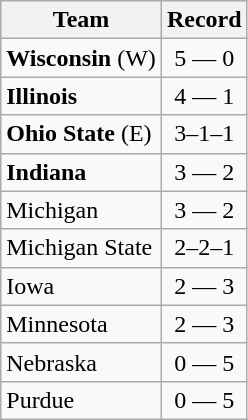<table class="wikitable" style="text-align:center;">
<tr>
<th>Team</th>
<th>Record</th>
</tr>
<tr>
<td style="text-align:left"><strong>Wisconsin</strong> (W)</td>
<td>5 — 0</td>
</tr>
<tr>
<td style="text-align:left"><strong>Illinois</strong></td>
<td>4 — 1</td>
</tr>
<tr>
<td style="text-align:left"><strong>Ohio State</strong> (E)</td>
<td>3–1–1</td>
</tr>
<tr>
<td style="text-align:left"><strong>Indiana</strong></td>
<td>3 — 2</td>
</tr>
<tr>
<td style="text-align:left">Michigan</td>
<td>3 — 2</td>
</tr>
<tr>
<td style="text-align:left">Michigan State</td>
<td>2–2–1</td>
</tr>
<tr>
<td style="text-align:left">Iowa</td>
<td>2 — 3</td>
</tr>
<tr>
<td style="text-align:left">Minnesota</td>
<td>2 — 3</td>
</tr>
<tr>
<td style="text-align:left">Nebraska</td>
<td>0 — 5</td>
</tr>
<tr>
<td style="text-align:left">Purdue</td>
<td>0 — 5</td>
</tr>
</table>
